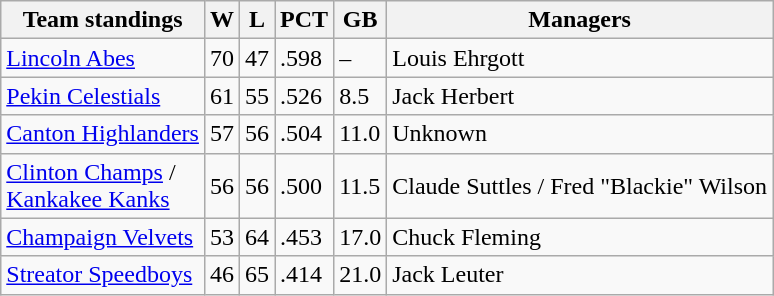<table class="wikitable">
<tr>
<th>Team standings</th>
<th>W</th>
<th>L</th>
<th>PCT</th>
<th>GB</th>
<th>Managers</th>
</tr>
<tr>
<td><a href='#'>Lincoln Abes</a></td>
<td>70</td>
<td>47</td>
<td>.598</td>
<td>–</td>
<td>Louis Ehrgott</td>
</tr>
<tr>
<td><a href='#'>Pekin Celestials</a></td>
<td>61</td>
<td>55</td>
<td>.526</td>
<td>8.5</td>
<td>Jack Herbert</td>
</tr>
<tr>
<td><a href='#'>Canton Highlanders</a></td>
<td>57</td>
<td>56</td>
<td>.504</td>
<td>11.0</td>
<td>Unknown</td>
</tr>
<tr>
<td><a href='#'>Clinton Champs</a> /<br> <a href='#'>Kankakee Kanks</a></td>
<td>56</td>
<td>56</td>
<td>.500</td>
<td>11.5</td>
<td>Claude Suttles / Fred "Blackie" Wilson</td>
</tr>
<tr>
<td><a href='#'>Champaign Velvets</a></td>
<td>53</td>
<td>64</td>
<td>.453</td>
<td>17.0</td>
<td>Chuck Fleming</td>
</tr>
<tr>
<td><a href='#'>Streator Speedboys</a></td>
<td>46</td>
<td>65</td>
<td>.414</td>
<td>21.0</td>
<td>Jack Leuter</td>
</tr>
</table>
